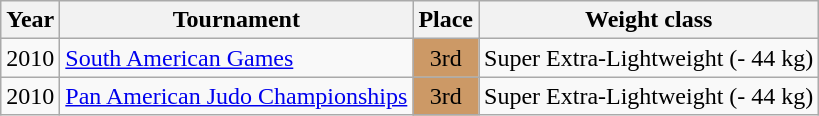<table class=wikitable>
<tr>
<th>Year</th>
<th>Tournament</th>
<th>Place</th>
<th>Weight class</th>
</tr>
<tr>
<td>2010</td>
<td><a href='#'>South American Games</a></td>
<td bgcolor="cc9966" align="center">3rd</td>
<td>Super Extra-Lightweight (- 44 kg)</td>
</tr>
<tr>
<td>2010</td>
<td><a href='#'>Pan American Judo Championships</a></td>
<td bgcolor="cc9966" align="center">3rd</td>
<td>Super Extra-Lightweight (- 44 kg)</td>
</tr>
</table>
